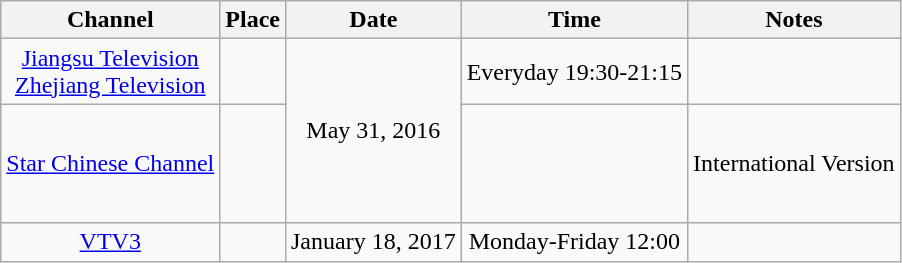<table class="wikitable" style="text-align:center">
<tr>
<th>Channel</th>
<th>Place</th>
<th>Date</th>
<th>Time</th>
<th>Notes</th>
</tr>
<tr>
<td><a href='#'>Jiangsu Television</a><br><a href='#'>Zhejiang Television</a></td>
<td></td>
<td rowspan="2">May 31, 2016</td>
<td>Everyday 19:30-21:15</td>
<td></td>
</tr>
<tr>
<td><a href='#'>Star Chinese Channel</a></td>
<td><br><br><br><br></td>
<td></td>
<td>International Version</td>
</tr>
<tr>
<td><a href='#'>VTV3</a></td>
<td></td>
<td>January 18, 2017</td>
<td>Monday-Friday 12:00</td>
<td></td>
</tr>
</table>
